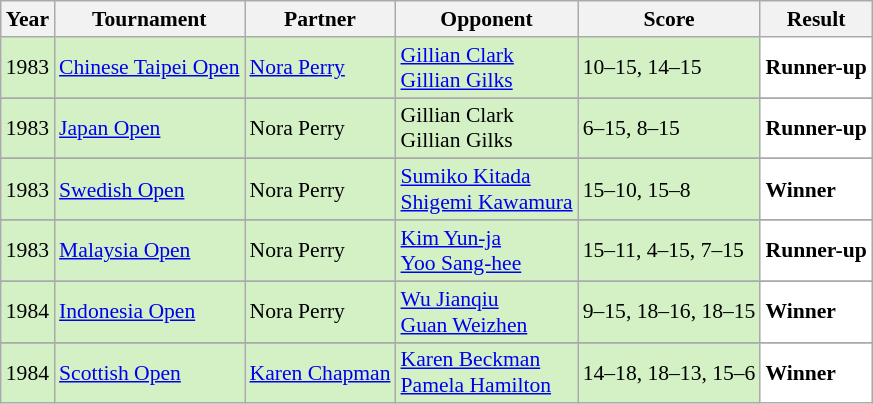<table class="sortable wikitable" style="font-size: 90%;">
<tr>
<th>Year</th>
<th>Tournament</th>
<th>Partner</th>
<th>Opponent</th>
<th>Score</th>
<th>Result</th>
</tr>
<tr style="background:#D4F1C5">
<td align="center">1983</td>
<td align="left"><a href='#'>Chinese Taipei Open</a></td>
<td align="left"> <a href='#'>Nora Perry</a></td>
<td align="left"> <a href='#'>Gillian Clark</a><br> <a href='#'>Gillian Gilks</a></td>
<td align="left">10–15, 14–15</td>
<td style="text-align:left; background:white"> <strong>Runner-up</strong></td>
</tr>
<tr>
</tr>
<tr style="background:#D4F1C5">
<td align="center">1983</td>
<td align="left"><a href='#'>Japan Open</a></td>
<td align="left"> Nora Perry</td>
<td align="left"> Gillian Clark<br> Gillian Gilks</td>
<td align="left">6–15, 8–15</td>
<td style="text-align:left; background:white"> <strong>Runner-up</strong></td>
</tr>
<tr>
</tr>
<tr style="background:#D4F1C5">
<td align="center">1983</td>
<td align="left"><a href='#'>Swedish Open</a></td>
<td align="left"> Nora Perry</td>
<td align="left"> <a href='#'>Sumiko Kitada</a><br> <a href='#'>Shigemi Kawamura</a></td>
<td align="left">15–10, 15–8</td>
<td style="text-align:left; background: white"> <strong>Winner</strong></td>
</tr>
<tr>
</tr>
<tr style="background:#D4F1C5">
<td align="center">1983</td>
<td align="left"><a href='#'>Malaysia Open</a></td>
<td align="left"> Nora Perry</td>
<td align="left"> <a href='#'>Kim Yun-ja</a><br> <a href='#'>Yoo Sang-hee</a></td>
<td align="left">15–11, 4–15, 7–15</td>
<td style="text-align:left; background: white"> <strong>Runner-up</strong></td>
</tr>
<tr>
</tr>
<tr style="background:#D4F1C5">
<td align="center">1984</td>
<td align="left"><a href='#'>Indonesia Open</a></td>
<td align="left"> Nora Perry</td>
<td align="left"> <a href='#'>Wu Jianqiu</a><br> <a href='#'>Guan Weizhen</a></td>
<td align="left">9–15, 18–16, 18–15</td>
<td style="text-align:left; background: white"> <strong>Winner</strong></td>
</tr>
<tr>
</tr>
<tr style="background:#D4F1C5">
<td align="center">1984</td>
<td align="left"><a href='#'>Scottish Open</a></td>
<td align="left"> <a href='#'>Karen Chapman</a></td>
<td align="left"> <a href='#'>Karen Beckman</a><br> <a href='#'>Pamela Hamilton</a></td>
<td align="left">14–18, 18–13, 15–6</td>
<td style="text-align:left; background: white"> <strong>Winner</strong></td>
</tr>
</table>
